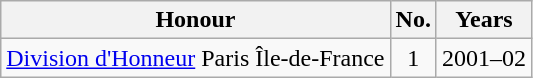<table class="wikitable">
<tr>
<th>Honour</th>
<th>No.</th>
<th>Years</th>
</tr>
<tr>
<td><a href='#'>Division d'Honneur</a> Paris Île-de-France</td>
<td align="center">1</td>
<td>2001–02</td>
</tr>
</table>
